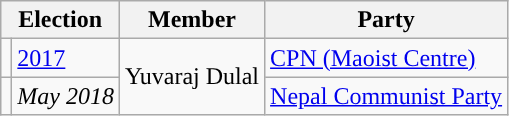<table class="wikitable">
<tr>
<th colspan="2">Election</th>
<th>Member</th>
<th>Party</th>
</tr>
<tr>
<td style="background-color:"></td>
<td><a href='#'>2017</a></td>
<td rowspan="2">Yuvaraj Dulal</td>
<td><a href='#'>CPN (Maoist Centre)</a></td>
</tr>
<tr>
<td style="background-color:"></td>
<td><em>May 2018</em></td>
<td><a href='#'>Nepal Communist Party</a></td>
</tr>
</table>
